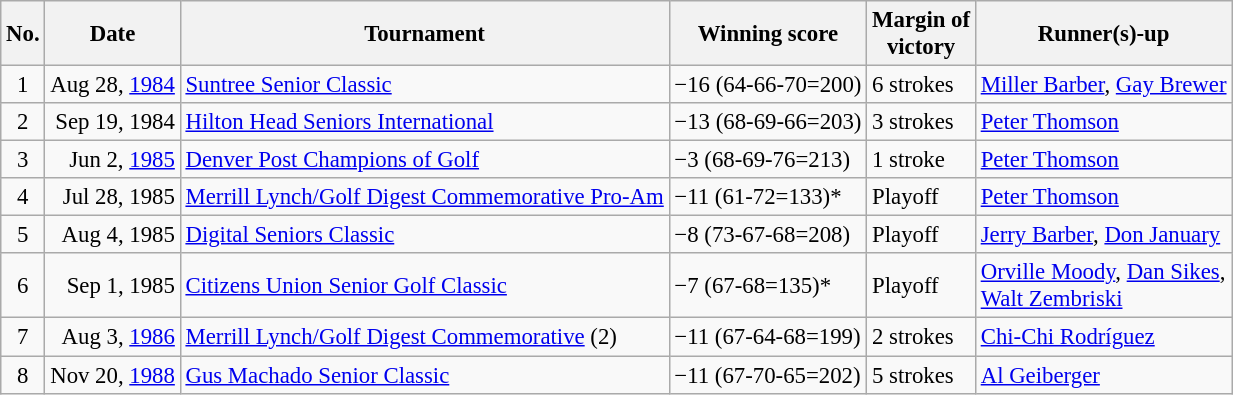<table class="wikitable" style="font-size:95%;">
<tr>
<th>No.</th>
<th>Date</th>
<th>Tournament</th>
<th>Winning score</th>
<th>Margin of<br>victory</th>
<th>Runner(s)-up</th>
</tr>
<tr>
<td align=center>1</td>
<td align=right>Aug 28, <a href='#'>1984</a></td>
<td><a href='#'>Suntree Senior Classic</a></td>
<td>−16 (64-66-70=200)</td>
<td>6 strokes</td>
<td> <a href='#'>Miller Barber</a>,  <a href='#'>Gay Brewer</a></td>
</tr>
<tr>
<td align=center>2</td>
<td align=right>Sep 19, 1984</td>
<td><a href='#'>Hilton Head Seniors International</a></td>
<td>−13 (68-69-66=203)</td>
<td>3 strokes</td>
<td> <a href='#'>Peter Thomson</a></td>
</tr>
<tr>
<td align=center>3</td>
<td align=right>Jun 2, <a href='#'>1985</a></td>
<td><a href='#'>Denver Post Champions of Golf</a></td>
<td>−3 (68-69-76=213)</td>
<td>1 stroke</td>
<td> <a href='#'>Peter Thomson</a></td>
</tr>
<tr>
<td align=center>4</td>
<td align=right>Jul 28, 1985</td>
<td><a href='#'>Merrill Lynch/Golf Digest Commemorative Pro-Am</a></td>
<td>−11 (61-72=133)*</td>
<td>Playoff</td>
<td> <a href='#'>Peter Thomson</a></td>
</tr>
<tr>
<td align=center>5</td>
<td align=right>Aug 4, 1985</td>
<td><a href='#'>Digital Seniors Classic</a></td>
<td>−8 (73-67-68=208)</td>
<td>Playoff</td>
<td> <a href='#'>Jerry Barber</a>,  <a href='#'>Don January</a></td>
</tr>
<tr>
<td align=center>6</td>
<td align=right>Sep 1, 1985</td>
<td><a href='#'>Citizens Union Senior Golf Classic</a></td>
<td>−7 (67-68=135)*</td>
<td>Playoff</td>
<td> <a href='#'>Orville Moody</a>,  <a href='#'>Dan Sikes</a>,<br> <a href='#'>Walt Zembriski</a></td>
</tr>
<tr>
<td align=center>7</td>
<td align=right>Aug 3, <a href='#'>1986</a></td>
<td><a href='#'>Merrill Lynch/Golf Digest Commemorative</a> (2)</td>
<td>−11 (67-64-68=199)</td>
<td>2 strokes</td>
<td> <a href='#'>Chi-Chi Rodríguez</a></td>
</tr>
<tr>
<td align=center>8</td>
<td align=right>Nov 20, <a href='#'>1988</a></td>
<td><a href='#'>Gus Machado Senior Classic</a></td>
<td>−11 (67-70-65=202)</td>
<td>5 strokes</td>
<td> <a href='#'>Al Geiberger</a></td>
</tr>
</table>
